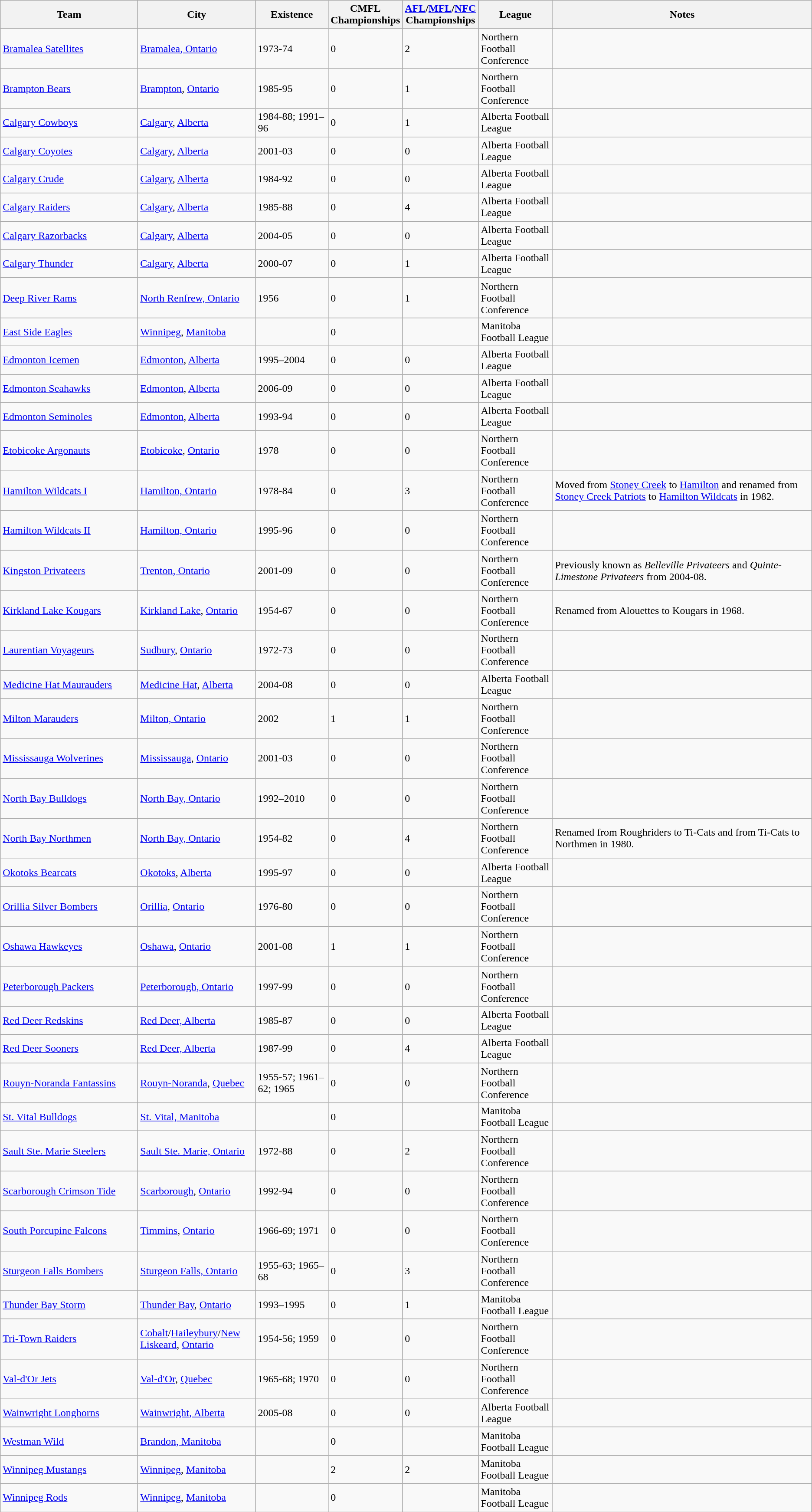<table class="wikitable sortable">
<tr>
<th bgcolor="#DDDDFF" width="20%">Team</th>
<th bgcolor="#DDDDFF" width="15%">City</th>
<th bgcolor="#DDDDFF" width="10%">Existence</th>
<th bgcolor="#DDDDFF" width="5%">CMFL Championships</th>
<th bgcolor="#DDDDFF" width+"5%"><a href='#'>AFL</a>/<a href='#'>MFL</a>/<a href='#'>NFC</a> Championships</th>
<th bgcolor="#DDDDFF" width="10%">League</th>
<th bgcolor="#DDDDFF" width="45%">Notes</th>
</tr>
<tr>
<td><a href='#'>Bramalea Satellites</a></td>
<td><a href='#'>Bramalea, Ontario</a></td>
<td>1973-74</td>
<td>0</td>
<td>2</td>
<td>Northern Football Conference</td>
<td></td>
</tr>
<tr>
<td><a href='#'>Brampton Bears</a></td>
<td><a href='#'>Brampton</a>, <a href='#'>Ontario</a></td>
<td>1985-95</td>
<td>0</td>
<td>1</td>
<td>Northern Football Conference</td>
<td></td>
</tr>
<tr>
<td><a href='#'>Calgary Cowboys</a></td>
<td><a href='#'>Calgary</a>, <a href='#'>Alberta</a></td>
<td>1984-88; 1991–96</td>
<td>0</td>
<td>1</td>
<td>Alberta Football League</td>
<td></td>
</tr>
<tr>
<td><a href='#'>Calgary Coyotes</a></td>
<td><a href='#'>Calgary</a>, <a href='#'>Alberta</a></td>
<td>2001-03</td>
<td>0</td>
<td>0</td>
<td>Alberta Football League</td>
<td></td>
</tr>
<tr>
<td><a href='#'>Calgary Crude</a></td>
<td><a href='#'>Calgary</a>, <a href='#'>Alberta</a></td>
<td>1984-92</td>
<td>0</td>
<td>0</td>
<td>Alberta Football League</td>
<td></td>
</tr>
<tr>
<td><a href='#'>Calgary Raiders</a></td>
<td><a href='#'>Calgary</a>, <a href='#'>Alberta</a></td>
<td>1985-88</td>
<td>0</td>
<td>4</td>
<td>Alberta Football League</td>
<td></td>
</tr>
<tr>
<td><a href='#'>Calgary Razorbacks</a></td>
<td><a href='#'>Calgary</a>, <a href='#'>Alberta</a></td>
<td>2004-05</td>
<td>0</td>
<td>0</td>
<td>Alberta Football League</td>
<td></td>
</tr>
<tr>
<td><a href='#'>Calgary Thunder</a></td>
<td><a href='#'>Calgary</a>, <a href='#'>Alberta</a></td>
<td>2000-07</td>
<td>0</td>
<td>1</td>
<td>Alberta Football League</td>
<td></td>
</tr>
<tr>
<td><a href='#'>Deep River Rams</a></td>
<td><a href='#'>North Renfrew, Ontario</a></td>
<td>1956</td>
<td>0</td>
<td>1</td>
<td>Northern Football Conference</td>
<td></td>
</tr>
<tr>
<td><a href='#'>East Side Eagles</a></td>
<td><a href='#'>Winnipeg</a>, <a href='#'>Manitoba</a></td>
<td></td>
<td>0</td>
<td></td>
<td>Manitoba Football League</td>
<td></td>
</tr>
<tr>
<td><a href='#'>Edmonton Icemen</a></td>
<td><a href='#'>Edmonton</a>, <a href='#'>Alberta</a></td>
<td>1995–2004</td>
<td>0</td>
<td>0</td>
<td>Alberta Football League</td>
<td></td>
</tr>
<tr>
<td><a href='#'>Edmonton Seahawks</a></td>
<td><a href='#'>Edmonton</a>, <a href='#'>Alberta</a></td>
<td>2006-09</td>
<td>0</td>
<td>0</td>
<td>Alberta Football League</td>
<td></td>
</tr>
<tr>
<td><a href='#'>Edmonton Seminoles</a></td>
<td><a href='#'>Edmonton</a>, <a href='#'>Alberta</a></td>
<td>1993-94</td>
<td>0</td>
<td>0</td>
<td>Alberta Football League</td>
<td></td>
</tr>
<tr>
<td><a href='#'>Etobicoke Argonauts</a></td>
<td><a href='#'>Etobicoke</a>, <a href='#'>Ontario</a></td>
<td>1978</td>
<td>0</td>
<td>0</td>
<td>Northern Football Conference</td>
<td></td>
</tr>
<tr>
<td><a href='#'>Hamilton Wildcats I</a></td>
<td><a href='#'>Hamilton, Ontario</a></td>
<td>1978-84</td>
<td>0</td>
<td>3</td>
<td>Northern Football Conference</td>
<td>Moved from <a href='#'>Stoney Creek</a> to <a href='#'>Hamilton</a> and renamed from <a href='#'>Stoney Creek Patriots</a> to <a href='#'>Hamilton Wildcats</a> in 1982.</td>
</tr>
<tr>
<td><a href='#'>Hamilton Wildcats II</a></td>
<td><a href='#'>Hamilton, Ontario</a></td>
<td>1995-96</td>
<td>0</td>
<td>0</td>
<td>Northern Football Conference</td>
<td></td>
</tr>
<tr>
<td><a href='#'>Kingston Privateers</a></td>
<td><a href='#'>Trenton, Ontario</a></td>
<td>2001-09</td>
<td>0</td>
<td>0</td>
<td>Northern Football Conference</td>
<td>Previously known as <em>Belleville Privateers</em> and <em>Quinte-Limestone Privateers</em> from 2004-08.</td>
</tr>
<tr>
<td><a href='#'>Kirkland Lake Kougars</a></td>
<td><a href='#'>Kirkland Lake</a>, <a href='#'>Ontario</a></td>
<td>1954-67</td>
<td>0</td>
<td>0</td>
<td>Northern Football Conference</td>
<td>Renamed from Alouettes to Kougars in 1968.</td>
</tr>
<tr>
<td><a href='#'>Laurentian Voyageurs</a></td>
<td><a href='#'>Sudbury</a>, <a href='#'>Ontario</a></td>
<td>1972-73</td>
<td>0</td>
<td>0</td>
<td>Northern Football Conference</td>
<td></td>
</tr>
<tr>
<td><a href='#'>Medicine Hat Maurauders</a></td>
<td><a href='#'>Medicine Hat</a>, <a href='#'>Alberta</a></td>
<td>2004-08</td>
<td>0</td>
<td>0</td>
<td>Alberta Football League</td>
<td></td>
</tr>
<tr>
<td><a href='#'>Milton Marauders</a></td>
<td><a href='#'>Milton, Ontario</a></td>
<td>2002</td>
<td>1</td>
<td>1</td>
<td>Northern Football Conference</td>
<td></td>
</tr>
<tr>
<td><a href='#'>Mississauga Wolverines</a></td>
<td><a href='#'>Mississauga</a>, <a href='#'>Ontario</a></td>
<td>2001-03</td>
<td>0</td>
<td>0</td>
<td>Northern Football Conference</td>
<td></td>
</tr>
<tr>
<td><a href='#'>North Bay Bulldogs</a></td>
<td><a href='#'>North Bay, Ontario</a></td>
<td>1992–2010</td>
<td>0</td>
<td>0</td>
<td>Northern Football Conference</td>
<td></td>
</tr>
<tr>
<td><a href='#'>North Bay Northmen</a></td>
<td><a href='#'>North Bay, Ontario</a></td>
<td>1954-82</td>
<td>0</td>
<td>4</td>
<td>Northern Football Conference</td>
<td>Renamed from Roughriders to Ti-Cats and from Ti-Cats to Northmen in 1980.</td>
</tr>
<tr>
<td><a href='#'>Okotoks Bearcats</a></td>
<td><a href='#'>Okotoks</a>, <a href='#'>Alberta</a></td>
<td>1995-97</td>
<td>0</td>
<td>0</td>
<td>Alberta Football League</td>
<td></td>
</tr>
<tr>
<td><a href='#'>Orillia Silver Bombers</a></td>
<td><a href='#'>Orillia</a>, <a href='#'>Ontario</a></td>
<td>1976-80</td>
<td>0</td>
<td>0</td>
<td>Northern Football Conference</td>
<td></td>
</tr>
<tr>
<td><a href='#'>Oshawa Hawkeyes</a></td>
<td><a href='#'>Oshawa</a>, <a href='#'>Ontario</a></td>
<td>2001-08</td>
<td>1</td>
<td>1</td>
<td>Northern Football Conference</td>
<td></td>
</tr>
<tr>
<td><a href='#'>Peterborough Packers</a></td>
<td><a href='#'>Peterborough, Ontario</a></td>
<td>1997-99</td>
<td>0</td>
<td>0</td>
<td>Northern Football Conference</td>
<td></td>
</tr>
<tr>
<td><a href='#'>Red Deer Redskins</a></td>
<td><a href='#'>Red Deer, Alberta</a></td>
<td>1985-87</td>
<td>0</td>
<td>0</td>
<td>Alberta Football League</td>
<td></td>
</tr>
<tr>
<td><a href='#'>Red Deer Sooners</a></td>
<td><a href='#'>Red Deer, Alberta</a></td>
<td>1987-99</td>
<td>0</td>
<td>4</td>
<td>Alberta Football League</td>
<td></td>
</tr>
<tr>
<td><a href='#'>Rouyn-Noranda Fantassins</a></td>
<td><a href='#'>Rouyn-Noranda</a>, <a href='#'>Quebec</a></td>
<td>1955-57; 1961–62; 1965</td>
<td>0</td>
<td>0</td>
<td>Northern Football Conference</td>
<td></td>
</tr>
<tr>
<td><a href='#'>St. Vital Bulldogs</a></td>
<td><a href='#'>St. Vital, Manitoba</a></td>
<td></td>
<td>0</td>
<td></td>
<td>Manitoba Football League</td>
<td></td>
</tr>
<tr>
<td><a href='#'>Sault Ste. Marie Steelers</a></td>
<td><a href='#'>Sault Ste. Marie, Ontario</a></td>
<td>1972-88</td>
<td>0</td>
<td>2</td>
<td>Northern Football Conference</td>
<td></td>
</tr>
<tr>
<td><a href='#'>Scarborough Crimson Tide</a></td>
<td><a href='#'>Scarborough</a>, <a href='#'>Ontario</a></td>
<td>1992-94</td>
<td>0</td>
<td>0</td>
<td>Northern Football Conference</td>
<td></td>
</tr>
<tr>
<td><a href='#'>South Porcupine Falcons</a></td>
<td><a href='#'>Timmins</a>, <a href='#'>Ontario</a></td>
<td>1966-69; 1971</td>
<td>0</td>
<td>0</td>
<td>Northern Football Conference</td>
<td></td>
</tr>
<tr>
<td><a href='#'>Sturgeon Falls Bombers</a></td>
<td><a href='#'>Sturgeon Falls, Ontario</a></td>
<td>1955-63; 1965–68</td>
<td>0</td>
<td>3</td>
<td>Northern Football Conference</td>
<td></td>
</tr>
<tr>
</tr>
<tr>
<td><a href='#'>Thunder Bay Storm</a></td>
<td><a href='#'>Thunder Bay</a>, <a href='#'>Ontario</a></td>
<td>1993–1995</td>
<td>0</td>
<td>1</td>
<td>Manitoba Football League</td>
<td></td>
</tr>
<tr>
<td><a href='#'>Tri-Town Raiders</a></td>
<td><a href='#'>Cobalt</a>/<a href='#'>Haileybury</a>/<a href='#'>New Liskeard</a>, <a href='#'>Ontario</a></td>
<td>1954-56; 1959</td>
<td>0</td>
<td>0</td>
<td>Northern Football Conference</td>
<td></td>
</tr>
<tr>
<td><a href='#'>Val-d'Or Jets</a></td>
<td><a href='#'>Val-d'Or</a>, <a href='#'>Quebec</a></td>
<td>1965-68; 1970</td>
<td>0</td>
<td>0</td>
<td>Northern Football Conference</td>
<td></td>
</tr>
<tr>
<td><a href='#'>Wainwright Longhorns</a></td>
<td><a href='#'>Wainwright, Alberta</a></td>
<td>2005-08</td>
<td>0</td>
<td>0</td>
<td>Alberta Football League</td>
<td></td>
</tr>
<tr>
<td><a href='#'>Westman Wild</a></td>
<td><a href='#'>Brandon, Manitoba</a></td>
<td></td>
<td>0</td>
<td></td>
<td>Manitoba Football League</td>
<td></td>
</tr>
<tr>
<td><a href='#'>Winnipeg Mustangs</a></td>
<td><a href='#'>Winnipeg</a>, <a href='#'>Manitoba</a></td>
<td></td>
<td>2</td>
<td>2</td>
<td>Manitoba Football League</td>
<td></td>
</tr>
<tr>
<td><a href='#'>Winnipeg Rods</a></td>
<td><a href='#'>Winnipeg</a>, <a href='#'>Manitoba</a></td>
<td></td>
<td>0</td>
<td></td>
<td>Manitoba Football League</td>
<td></td>
</tr>
</table>
